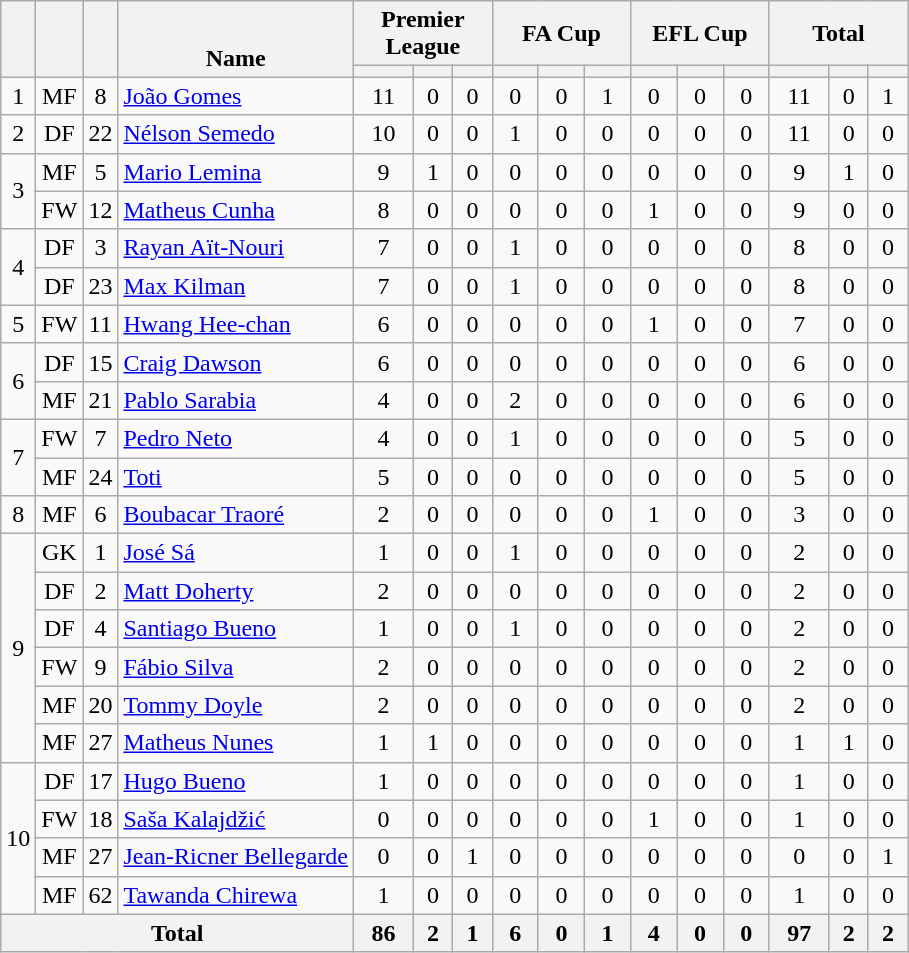<table class="wikitable sortable" style="text-align:center">
<tr>
<th rowspan="2" style="vertical-align:bottom;"></th>
<th rowspan="2" style="vertical-align:bottom;"></th>
<th rowspan="2" style="vertical-align:bottom;"></th>
<th rowspan="2" style="vertical-align:bottom;">Name</th>
<th colspan="3" style="width:85px;">Premier League</th>
<th colspan="3" style="width:85px;">FA Cup</th>
<th colspan="3" style="width:85px;">EFL Cup</th>
<th colspan="3" style="width:85px;">Total</th>
</tr>
<tr>
<th></th>
<th></th>
<th></th>
<th></th>
<th></th>
<th></th>
<th></th>
<th></th>
<th></th>
<th></th>
<th></th>
<th></th>
</tr>
<tr>
<td>1</td>
<td>MF</td>
<td>8</td>
<td align=left> <a href='#'>João Gomes</a></td>
<td>11</td>
<td>0</td>
<td>0</td>
<td>0</td>
<td>0</td>
<td>1</td>
<td>0</td>
<td>0</td>
<td>0</td>
<td>11</td>
<td>0</td>
<td>1</td>
</tr>
<tr>
<td>2</td>
<td>DF</td>
<td>22</td>
<td align=left> <a href='#'>Nélson Semedo</a></td>
<td>10</td>
<td>0</td>
<td>0</td>
<td>1</td>
<td>0</td>
<td>0</td>
<td>0</td>
<td>0</td>
<td>0</td>
<td>11</td>
<td>0</td>
<td>0</td>
</tr>
<tr>
<td rowspan="2">3</td>
<td>MF</td>
<td>5</td>
<td align=left> <a href='#'>Mario Lemina</a></td>
<td>9</td>
<td>1</td>
<td>0</td>
<td>0</td>
<td>0</td>
<td>0</td>
<td>0</td>
<td>0</td>
<td>0</td>
<td>9</td>
<td>1</td>
<td>0</td>
</tr>
<tr>
<td>FW</td>
<td>12</td>
<td align=left> <a href='#'>Matheus Cunha</a></td>
<td>8</td>
<td>0</td>
<td>0</td>
<td>0</td>
<td>0</td>
<td>0</td>
<td>1</td>
<td>0</td>
<td>0</td>
<td>9</td>
<td>0</td>
<td>0</td>
</tr>
<tr>
<td rowspan="2">4</td>
<td>DF</td>
<td>3</td>
<td align=left> <a href='#'>Rayan Aït-Nouri</a></td>
<td>7</td>
<td>0</td>
<td>0</td>
<td>1</td>
<td>0</td>
<td>0</td>
<td>0</td>
<td>0</td>
<td>0</td>
<td>8</td>
<td>0</td>
<td>0</td>
</tr>
<tr>
<td>DF</td>
<td>23</td>
<td align=left> <a href='#'>Max Kilman</a></td>
<td>7</td>
<td>0</td>
<td>0</td>
<td>1</td>
<td>0</td>
<td>0</td>
<td>0</td>
<td>0</td>
<td>0</td>
<td>8</td>
<td>0</td>
<td>0</td>
</tr>
<tr>
<td>5</td>
<td>FW</td>
<td>11</td>
<td align=left> <a href='#'>Hwang Hee-chan</a></td>
<td>6</td>
<td>0</td>
<td>0</td>
<td>0</td>
<td>0</td>
<td>0</td>
<td>1</td>
<td>0</td>
<td>0</td>
<td>7</td>
<td>0</td>
<td>0</td>
</tr>
<tr>
<td rowspan="2">6</td>
<td>DF</td>
<td>15</td>
<td align=left> <a href='#'>Craig Dawson</a></td>
<td>6</td>
<td>0</td>
<td>0</td>
<td>0</td>
<td>0</td>
<td>0</td>
<td>0</td>
<td>0</td>
<td>0</td>
<td>6</td>
<td>0</td>
<td>0</td>
</tr>
<tr>
<td>MF</td>
<td>21</td>
<td align=left> <a href='#'>Pablo Sarabia</a></td>
<td>4</td>
<td>0</td>
<td>0</td>
<td>2</td>
<td>0</td>
<td>0</td>
<td>0</td>
<td>0</td>
<td>0</td>
<td>6</td>
<td>0</td>
<td>0</td>
</tr>
<tr>
<td rowspan="2">7</td>
<td>FW</td>
<td>7</td>
<td align=left> <a href='#'>Pedro Neto</a></td>
<td>4</td>
<td>0</td>
<td>0</td>
<td>1</td>
<td>0</td>
<td>0</td>
<td>0</td>
<td>0</td>
<td>0</td>
<td>5</td>
<td>0</td>
<td>0</td>
</tr>
<tr>
<td>MF</td>
<td>24</td>
<td align=left> <a href='#'>Toti</a></td>
<td>5</td>
<td>0</td>
<td>0</td>
<td>0</td>
<td>0</td>
<td>0</td>
<td>0</td>
<td>0</td>
<td>0</td>
<td>5</td>
<td>0</td>
<td>0</td>
</tr>
<tr>
<td>8</td>
<td>MF</td>
<td>6</td>
<td align=left> <a href='#'>Boubacar Traoré</a></td>
<td>2</td>
<td>0</td>
<td>0</td>
<td>0</td>
<td>0</td>
<td>0</td>
<td>1</td>
<td>0</td>
<td>0</td>
<td>3</td>
<td>0</td>
<td>0</td>
</tr>
<tr>
<td rowspan="6">9</td>
<td>GK</td>
<td>1</td>
<td align=left> <a href='#'>José Sá</a></td>
<td>1</td>
<td>0</td>
<td>0</td>
<td>1</td>
<td>0</td>
<td>0</td>
<td>0</td>
<td>0</td>
<td>0</td>
<td>2</td>
<td>0</td>
<td>0</td>
</tr>
<tr>
<td>DF</td>
<td>2</td>
<td align=left> <a href='#'>Matt Doherty</a></td>
<td>2</td>
<td>0</td>
<td>0</td>
<td>0</td>
<td>0</td>
<td>0</td>
<td>0</td>
<td>0</td>
<td>0</td>
<td>2</td>
<td>0</td>
<td>0</td>
</tr>
<tr>
<td>DF</td>
<td>4</td>
<td align=left> <a href='#'>Santiago Bueno</a></td>
<td>1</td>
<td>0</td>
<td>0</td>
<td>1</td>
<td>0</td>
<td>0</td>
<td>0</td>
<td>0</td>
<td>0</td>
<td>2</td>
<td>0</td>
<td>0</td>
</tr>
<tr>
<td>FW</td>
<td>9</td>
<td align=left> <a href='#'>Fábio Silva</a></td>
<td>2</td>
<td>0</td>
<td>0</td>
<td>0</td>
<td>0</td>
<td>0</td>
<td>0</td>
<td>0</td>
<td>0</td>
<td>2</td>
<td>0</td>
<td>0</td>
</tr>
<tr>
<td>MF</td>
<td>20</td>
<td align=left> <a href='#'>Tommy Doyle</a></td>
<td>2</td>
<td>0</td>
<td>0</td>
<td>0</td>
<td>0</td>
<td>0</td>
<td>0</td>
<td>0</td>
<td>0</td>
<td>2</td>
<td>0</td>
<td>0</td>
</tr>
<tr>
<td>MF</td>
<td>27</td>
<td align=left> <a href='#'>Matheus Nunes</a></td>
<td>1</td>
<td>1</td>
<td>0</td>
<td>0</td>
<td>0</td>
<td>0</td>
<td>0</td>
<td>0</td>
<td>0</td>
<td>1</td>
<td>1</td>
<td>0</td>
</tr>
<tr>
<td rowspan="4">10</td>
<td>DF</td>
<td>17</td>
<td align=left> <a href='#'>Hugo Bueno</a></td>
<td>1</td>
<td>0</td>
<td>0</td>
<td>0</td>
<td>0</td>
<td>0</td>
<td>0</td>
<td>0</td>
<td>0</td>
<td>1</td>
<td>0</td>
<td>0</td>
</tr>
<tr>
<td>FW</td>
<td>18</td>
<td align=left> <a href='#'>Saša Kalajdžić</a></td>
<td>0</td>
<td>0</td>
<td>0</td>
<td>0</td>
<td>0</td>
<td>0</td>
<td>1</td>
<td>0</td>
<td>0</td>
<td>1</td>
<td>0</td>
<td>0</td>
</tr>
<tr>
<td>MF</td>
<td>27</td>
<td align=left> <a href='#'>Jean-Ricner Bellegarde</a></td>
<td>0</td>
<td>0</td>
<td>1</td>
<td>0</td>
<td>0</td>
<td>0</td>
<td>0</td>
<td>0</td>
<td>0</td>
<td>0</td>
<td>0</td>
<td>1</td>
</tr>
<tr>
<td>MF</td>
<td>62</td>
<td align=left> <a href='#'>Tawanda Chirewa</a></td>
<td>1</td>
<td>0</td>
<td>0</td>
<td>0</td>
<td>0</td>
<td>0</td>
<td>0</td>
<td>0</td>
<td>0</td>
<td>1</td>
<td>0</td>
<td>0</td>
</tr>
<tr>
<th colspan="4">Total</th>
<th>86</th>
<th>2</th>
<th>1</th>
<th>6</th>
<th>0</th>
<th>1</th>
<th>4</th>
<th>0</th>
<th>0</th>
<th>97</th>
<th>2</th>
<th>2</th>
</tr>
</table>
